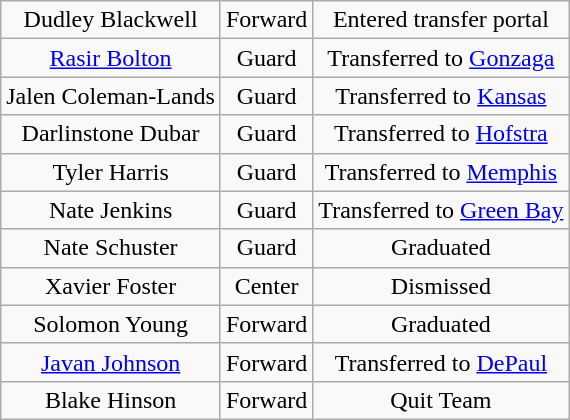<table class="wikitable" style="text-align: center">
<tr>
<td>Dudley Blackwell</td>
<td>Forward</td>
<td>Entered transfer portal</td>
</tr>
<tr>
<td><a href='#'>Rasir Bolton</a></td>
<td>Guard</td>
<td>Transferred to <a href='#'>Gonzaga</a></td>
</tr>
<tr>
<td>Jalen Coleman-Lands</td>
<td>Guard</td>
<td>Transferred to <a href='#'>Kansas</a></td>
</tr>
<tr>
<td>Darlinstone Dubar</td>
<td>Guard</td>
<td>Transferred to <a href='#'>Hofstra</a></td>
</tr>
<tr>
<td>Tyler Harris</td>
<td>Guard</td>
<td>Transferred to <a href='#'>Memphis</a></td>
</tr>
<tr>
<td>Nate Jenkins</td>
<td>Guard</td>
<td>Transferred to <a href='#'>Green Bay</a></td>
</tr>
<tr>
<td>Nate Schuster</td>
<td>Guard</td>
<td>Graduated</td>
</tr>
<tr>
<td>Xavier Foster</td>
<td>Center</td>
<td>Dismissed</td>
</tr>
<tr>
<td>Solomon Young</td>
<td>Forward</td>
<td>Graduated</td>
</tr>
<tr>
<td><a href='#'>Javan Johnson</a></td>
<td>Forward</td>
<td>Transferred to <a href='#'>DePaul</a></td>
</tr>
<tr>
<td>Blake Hinson</td>
<td>Forward</td>
<td>Quit Team</td>
</tr>
</table>
